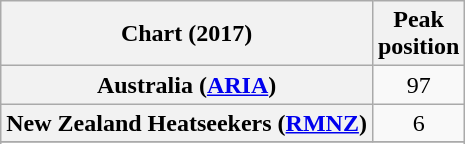<table class="wikitable sortable plainrowheaders" style="text-align:center">
<tr>
<th scope="col">Chart (2017)</th>
<th scope="col">Peak<br> position</th>
</tr>
<tr>
<th scope="row">Australia (<a href='#'>ARIA</a>)</th>
<td>97</td>
</tr>
<tr>
<th scope="row">New Zealand Heatseekers (<a href='#'>RMNZ</a>)</th>
<td>6</td>
</tr>
<tr>
</tr>
<tr>
</tr>
<tr>
</tr>
<tr>
</tr>
</table>
